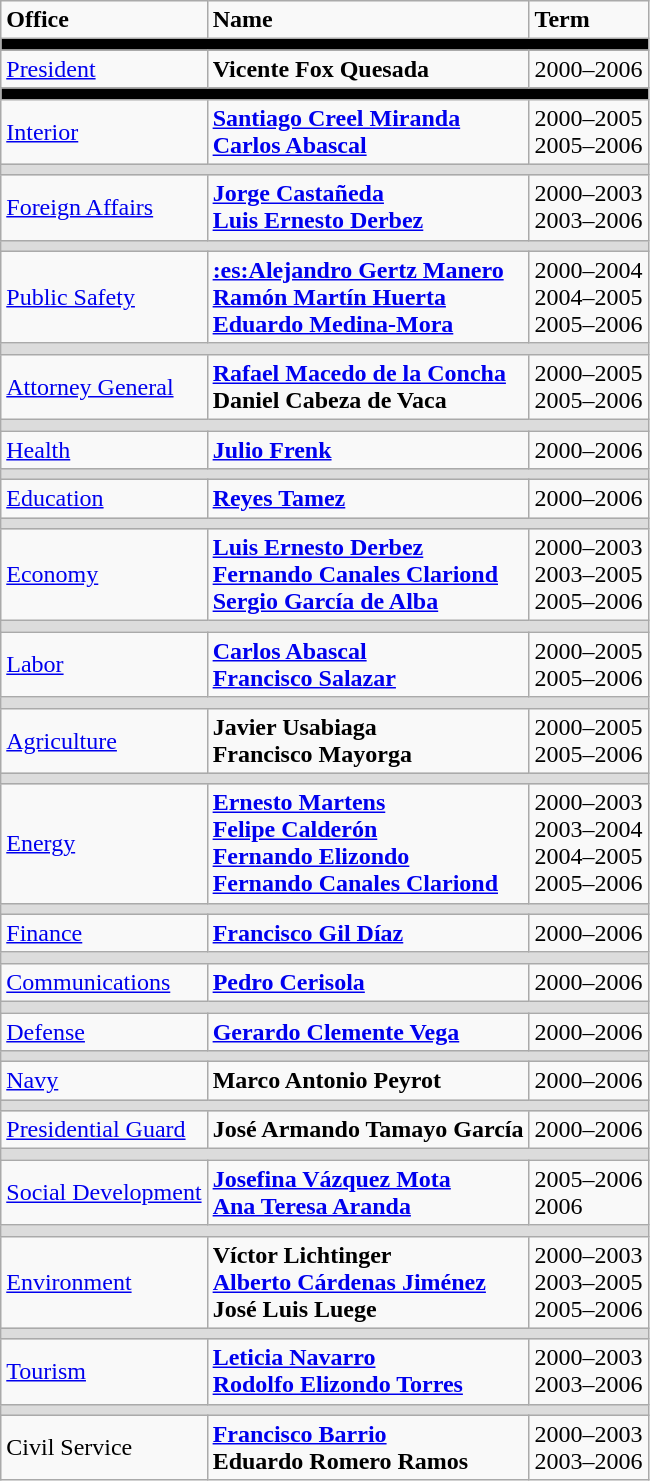<table class="wikitable">
<tr>
<td align="left"><strong>Office</strong></td>
<td align="left"><strong>Name</strong></td>
<td align="left"><strong>Term</strong></td>
</tr>
<tr>
<th style="background:#000;" colspan="3"></th>
</tr>
<tr>
<td align="left"><a href='#'>President</a></td>
<td align="left"><strong>Vicente Fox Quesada</strong></td>
<td align="left">2000–2006</td>
</tr>
<tr>
<th style="background:#000;" colspan="3"></th>
</tr>
<tr>
<td align="left"><a href='#'>Interior</a></td>
<td align="left"><strong><a href='#'>Santiago Creel Miranda</a></strong><br> <strong><a href='#'>Carlos Abascal</a></strong></td>
<td align="left">2000–2005<br> 2005–2006</td>
</tr>
<tr>
<th style="background:#dcdcdc;" colspan="3"></th>
</tr>
<tr>
<td align="left"><a href='#'>Foreign Affairs</a></td>
<td align="left"><strong><a href='#'>Jorge Castañeda</a></strong><br> <strong><a href='#'>Luis Ernesto Derbez</a></strong></td>
<td align="left">2000–2003<br> 2003–2006</td>
</tr>
<tr>
<th style="background:#dcdcdc;" colspan="3"></th>
</tr>
<tr>
<td align="left"><a href='#'>Public Safety</a></td>
<td align="left"><strong><a href='#'>:es:Alejandro Gertz Manero</a></strong><br> <strong><a href='#'>Ramón Martín Huerta</a></strong><br> <strong><a href='#'>Eduardo Medina-Mora</a></strong></td>
<td align="left">2000–2004<br> 2004–2005<br> 2005–2006</td>
</tr>
<tr>
<th style="background:#dcdcdc;" colspan="3"></th>
</tr>
<tr>
<td align="left"><a href='#'>Attorney General</a></td>
<td align="left"><strong><a href='#'>Rafael Macedo de la Concha</a></strong><br> <strong>Daniel Cabeza de Vaca</strong></td>
<td align="left">2000–2005<br> 2005–2006</td>
</tr>
<tr>
<th style="background:#dcdcdc;" colspan="3"></th>
</tr>
<tr>
<td align="left"><a href='#'>Health</a></td>
<td align="left"><strong><a href='#'>Julio Frenk</a></strong></td>
<td align="left">2000–2006</td>
</tr>
<tr>
<th style="background:#dcdcdc;" colspan="3"></th>
</tr>
<tr>
<td align="left"><a href='#'>Education</a></td>
<td align="left"><strong><a href='#'>Reyes Tamez</a></strong></td>
<td align="left">2000–2006</td>
</tr>
<tr>
<th style="background:#dcdcdc;" colspan="3"></th>
</tr>
<tr>
<td align="left"><a href='#'>Economy</a></td>
<td align="left"><strong><a href='#'>Luis Ernesto Derbez</a></strong><br> <strong><a href='#'>Fernando Canales Clariond</a></strong><br> <strong><a href='#'>Sergio García de Alba</a></strong></td>
<td align="left">2000–2003<br> 2003–2005<br> 2005–2006</td>
</tr>
<tr>
<th style="background:#dcdcdc;" colspan="3"></th>
</tr>
<tr>
<td align="left"><a href='#'>Labor</a></td>
<td align="left"><strong><a href='#'>Carlos Abascal</a></strong><br> <strong><a href='#'>Francisco Salazar</a></strong></td>
<td align="left">2000–2005<br> 2005–2006</td>
</tr>
<tr>
<th style="background:#dcdcdc;" colspan="3"></th>
</tr>
<tr>
<td align="left"><a href='#'>Agriculture</a></td>
<td align="left"><strong>Javier Usabiaga</strong><br> <strong>Francisco Mayorga</strong></td>
<td align="left">2000–2005<br> 2005–2006</td>
</tr>
<tr>
<th style="background:#dcdcdc;" colspan="3"></th>
</tr>
<tr>
<td align="left"><a href='#'>Energy</a></td>
<td align="left"><strong><a href='#'>Ernesto Martens</a></strong><br> <strong><a href='#'>Felipe Calderón</a></strong><br> <strong><a href='#'>Fernando Elizondo</a></strong><br> <strong><a href='#'>Fernando Canales Clariond</a></strong></td>
<td align="left">2000–2003<br> 2003–2004<br> 2004–2005<br> 2005–2006</td>
</tr>
<tr>
<th style="background:#dcdcdc;" colspan="3"></th>
</tr>
<tr>
<td align="left"><a href='#'>Finance</a></td>
<td align="left"><strong><a href='#'>Francisco Gil Díaz</a></strong></td>
<td align="left">2000–2006</td>
</tr>
<tr>
<th style="background:#dcdcdc;" colspan="3"></th>
</tr>
<tr>
<td align="left"><a href='#'>Communications</a></td>
<td align="left"><strong><a href='#'>Pedro Cerisola</a></strong></td>
<td align="left">2000–2006</td>
</tr>
<tr>
<th style="background:#dcdcdc;" colspan="3"></th>
</tr>
<tr>
<td align="left"><a href='#'>Defense</a></td>
<td align="left"><strong><a href='#'>Gerardo Clemente Vega</a></strong></td>
<td align="left">2000–2006</td>
</tr>
<tr>
<th style="background:#dcdcdc;" colspan="3"></th>
</tr>
<tr>
<td align="left"><a href='#'>Navy</a></td>
<td align="left"><strong>Marco Antonio Peyrot</strong></td>
<td align="left">2000–2006</td>
</tr>
<tr>
<th style="background:#dcdcdc;" colspan="3"></th>
</tr>
<tr>
<td align="left"><a href='#'>Presidential Guard</a></td>
<td align="left"><strong>José Armando Tamayo García</strong></td>
<td align="left">2000–2006</td>
</tr>
<tr>
<th style="background:#dcdcdc;" colspan="3"></th>
</tr>
<tr>
<td align="left"><a href='#'>Social Development</a></td>
<td align="left"><strong><a href='#'>Josefina Vázquez Mota</a></strong><br> <strong><a href='#'>Ana Teresa Aranda</a></strong></td>
<td align="left">2005–2006<br> 2006</td>
</tr>
<tr>
<th style="background:#dcdcdc;" colspan="3"></th>
</tr>
<tr>
<td align="left"><a href='#'>Environment</a></td>
<td align="left"><strong>Víctor Lichtinger</strong><br> <strong><a href='#'>Alberto Cárdenas Jiménez</a></strong><br> <strong>José Luis Luege</strong></td>
<td align="left">2000–2003<br> 2003–2005<br> 2005–2006</td>
</tr>
<tr>
<th style="background:#dcdcdc;" colspan="3"></th>
</tr>
<tr>
<td align="left"><a href='#'>Tourism</a></td>
<td align="left"><strong><a href='#'>Leticia Navarro</a></strong><br> <strong><a href='#'>Rodolfo Elizondo Torres</a></strong></td>
<td align="left">2000–2003<br> 2003–2006</td>
</tr>
<tr>
<th style="background:#dcdcdc;" colspan="3"></th>
</tr>
<tr>
<td align="left">Civil Service</td>
<td align="left"><strong><a href='#'>Francisco Barrio</a></strong><br> <strong>Eduardo Romero Ramos</strong></td>
<td align="left">2000–2003<br> 2003–2006</td>
</tr>
</table>
